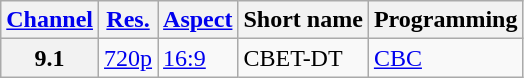<table class="wikitable">
<tr>
<th scope = "col"><a href='#'>Channel</a></th>
<th scope = "col"><a href='#'>Res.</a></th>
<th scope = "col"><a href='#'>Aspect</a></th>
<th scope = "col">Short name</th>
<th scope = "col">Programming</th>
</tr>
<tr>
<th scope = "row">9.1</th>
<td><a href='#'>720p</a></td>
<td><a href='#'>16:9</a></td>
<td>CBET-DT</td>
<td><a href='#'>CBC</a></td>
</tr>
</table>
